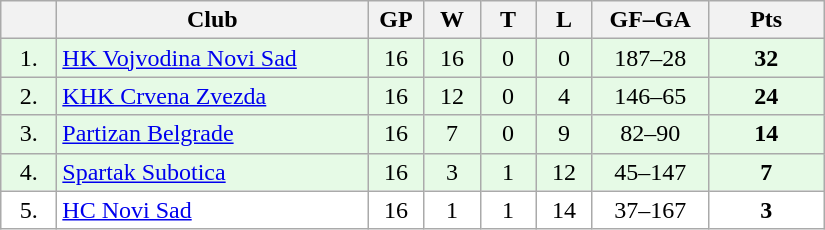<table class="wikitable">
<tr>
<th width="30"></th>
<th width="200">Club</th>
<th width="30">GP</th>
<th width="30">W</th>
<th width="30">T</th>
<th width="30">L</th>
<th width="70">GF–GA</th>
<th width="70">Pts</th>
</tr>
<tr bgcolor="#e6fae6" align="center">
<td>1.</td>
<td align="left"><a href='#'>HK Vojvodina Novi Sad</a></td>
<td>16</td>
<td>16</td>
<td>0</td>
<td>0</td>
<td>187–28</td>
<td><strong>32</strong></td>
</tr>
<tr bgcolor="#e6fae6" align="center">
<td>2.</td>
<td align="left"><a href='#'>KHK Crvena Zvezda</a></td>
<td>16</td>
<td>12</td>
<td>0</td>
<td>4</td>
<td>146–65</td>
<td><strong>24</strong></td>
</tr>
<tr bgcolor="#e6fae6" align="center">
<td>3.</td>
<td align="left"><a href='#'>Partizan Belgrade</a></td>
<td>16</td>
<td>7</td>
<td>0</td>
<td>9</td>
<td>82–90</td>
<td><strong>14</strong></td>
</tr>
<tr bgcolor="#e6fae6" align="center">
<td>4.</td>
<td align="left"><a href='#'>Spartak Subotica</a></td>
<td>16</td>
<td>3</td>
<td>1</td>
<td>12</td>
<td>45–147</td>
<td><strong>7</strong></td>
</tr>
<tr bgcolor="#FFFFFF" align="center">
<td>5.</td>
<td align="left"><a href='#'>HC Novi Sad</a></td>
<td>16</td>
<td>1</td>
<td>1</td>
<td>14</td>
<td>37–167</td>
<td><strong>3</strong></td>
</tr>
</table>
